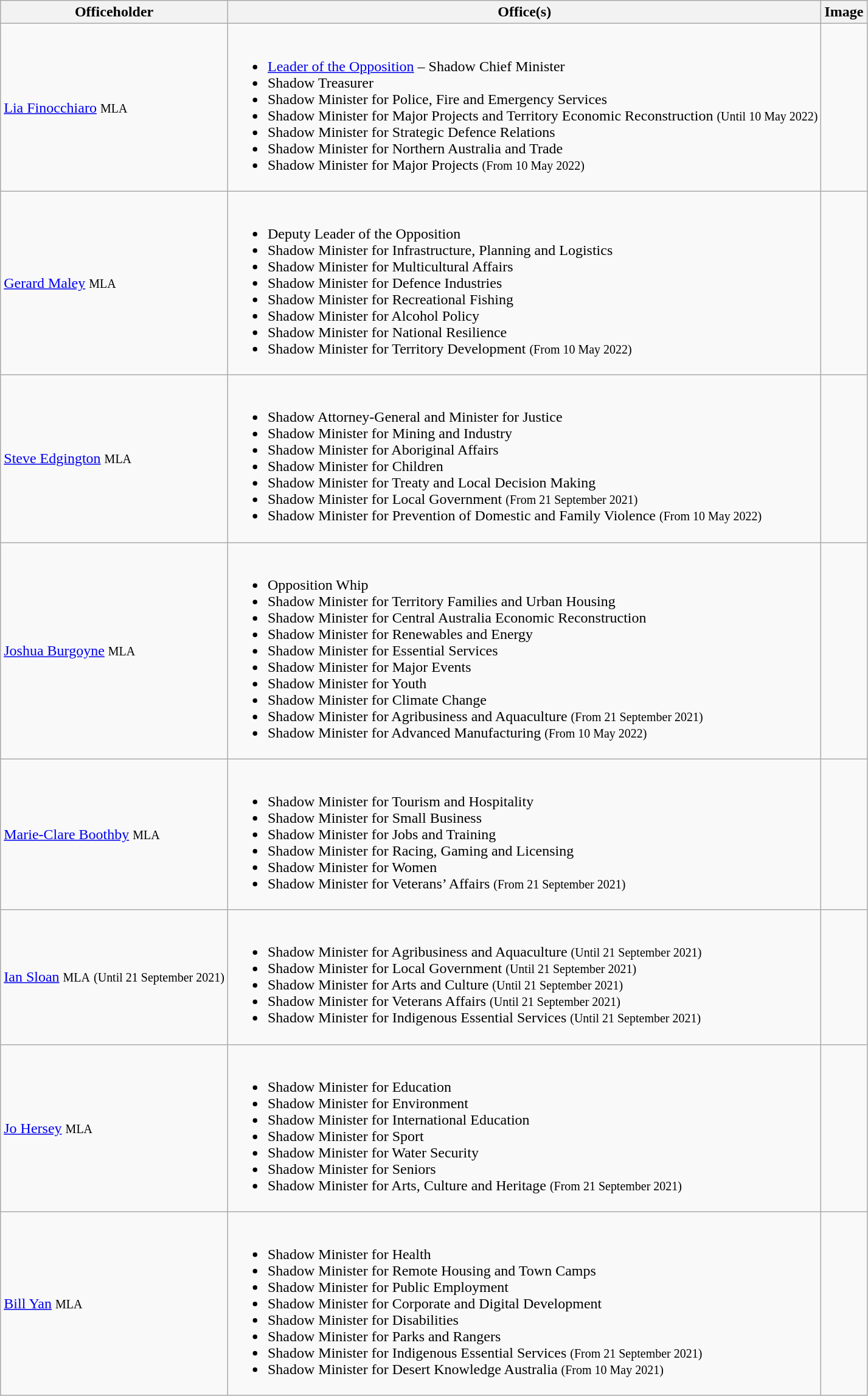<table class="wikitable">
<tr>
<th>Officeholder</th>
<th>Office(s)</th>
<th>Image</th>
</tr>
<tr>
<td><a href='#'>Lia Finocchiaro</a> <small>MLA</small></td>
<td><br><ul><li><a href='#'>Leader of the Opposition</a> – Shadow Chief Minister</li><li>Shadow Treasurer</li><li>Shadow Minister for Police, Fire and Emergency Services</li><li>Shadow Minister for Major Projects and Territory Economic Reconstruction <small>(Until 10 May 2022)</small></li><li>Shadow Minister for Strategic Defence Relations</li><li>Shadow Minister for Northern Australia and Trade</li><li>Shadow Minister for Major Projects <small>(From 10 May 2022)</small></li></ul></td>
<td></td>
</tr>
<tr>
<td><a href='#'>Gerard Maley</a> <small>MLA</small></td>
<td><br><ul><li>Deputy Leader of the Opposition</li><li>Shadow Minister for Infrastructure, Planning and Logistics</li><li>Shadow Minister for Multicultural Affairs</li><li>Shadow Minister for Defence Industries</li><li>Shadow Minister for Recreational Fishing</li><li>Shadow Minister for Alcohol Policy</li><li>Shadow Minister for National Resilience</li><li>Shadow Minister for Territory Development <small>(From 10 May 2022)</small></li></ul></td>
<td></td>
</tr>
<tr>
<td><a href='#'>Steve Edgington</a> <small>MLA</small></td>
<td><br><ul><li>Shadow Attorney-General and Minister for Justice</li><li>Shadow Minister for Mining and Industry</li><li>Shadow Minister for Aboriginal Affairs</li><li>Shadow Minister for Children</li><li>Shadow Minister for Treaty and Local Decision Making</li><li>Shadow Minister for Local Government <small>(From 21 September 2021)</small></li><li>Shadow Minister for Prevention of Domestic and Family Violence <small>(From 10 May 2022)</small></li></ul></td>
<td></td>
</tr>
<tr>
<td><a href='#'>Joshua Burgoyne</a> <small>MLA</small></td>
<td><br><ul><li>Opposition Whip</li><li>Shadow Minister for Territory Families and Urban Housing</li><li>Shadow Minister for Central Australia Economic Reconstruction</li><li>Shadow Minister for Renewables and Energy</li><li>Shadow Minister for Essential Services</li><li>Shadow Minister for Major Events</li><li>Shadow Minister for Youth</li><li>Shadow Minister for Climate Change</li><li>Shadow Minister for Agribusiness and Aquaculture <small>(From 21 September 2021)</small></li><li>Shadow Minister for Advanced Manufacturing <small>(From 10 May 2022)</small></li></ul></td>
<td></td>
</tr>
<tr>
<td><a href='#'>Marie-Clare Boothby</a> <small>MLA</small></td>
<td><br><ul><li>Shadow Minister for Tourism and Hospitality</li><li>Shadow Minister for Small Business</li><li>Shadow Minister for Jobs and Training</li><li>Shadow Minister for Racing, Gaming and Licensing</li><li>Shadow Minister for Women</li><li>Shadow Minister for Veterans’ Affairs <small>(From 21 September 2021)</small></li></ul></td>
<td></td>
</tr>
<tr>
<td><a href='#'>Ian Sloan</a> <small>MLA</small> <small>(Until 21 September 2021)</small></td>
<td><br><ul><li>Shadow Minister for Agribusiness and Aquaculture <small>(Until 21 September 2021)</small></li><li>Shadow Minister for Local Government <small>(Until 21 September 2021)</small></li><li>Shadow Minister for Arts and Culture <small>(Until 21 September 2021)</small></li><li>Shadow Minister for Veterans Affairs <small>(Until 21 September 2021)</small></li><li>Shadow Minister for Indigenous Essential Services <small>(Until 21 September 2021)</small></li></ul></td>
<td></td>
</tr>
<tr>
<td><a href='#'>Jo Hersey</a> <small>MLA</small></td>
<td><br><ul><li>Shadow Minister for Education</li><li>Shadow Minister for Environment</li><li>Shadow Minister for International Education</li><li>Shadow Minister for Sport</li><li>Shadow Minister for Water Security</li><li>Shadow Minister for Seniors</li><li>Shadow Minister for Arts, Culture and Heritage <small>(From 21 September 2021)</small></li></ul></td>
<td></td>
</tr>
<tr>
<td><a href='#'>Bill Yan</a> <small>MLA</small></td>
<td><br><ul><li>Shadow Minister for Health</li><li>Shadow Minister for Remote Housing and Town Camps</li><li>Shadow Minister for Public Employment</li><li>Shadow Minister for Corporate and Digital Development</li><li>Shadow Minister for Disabilities</li><li>Shadow Minister for Parks and Rangers</li><li>Shadow Minister for Indigenous Essential Services <small>(From 21 September 2021)</small></li><li>Shadow Minister for Desert Knowledge Australia <small>(From 10 May 2021)</small></li></ul></td>
<td></td>
</tr>
</table>
